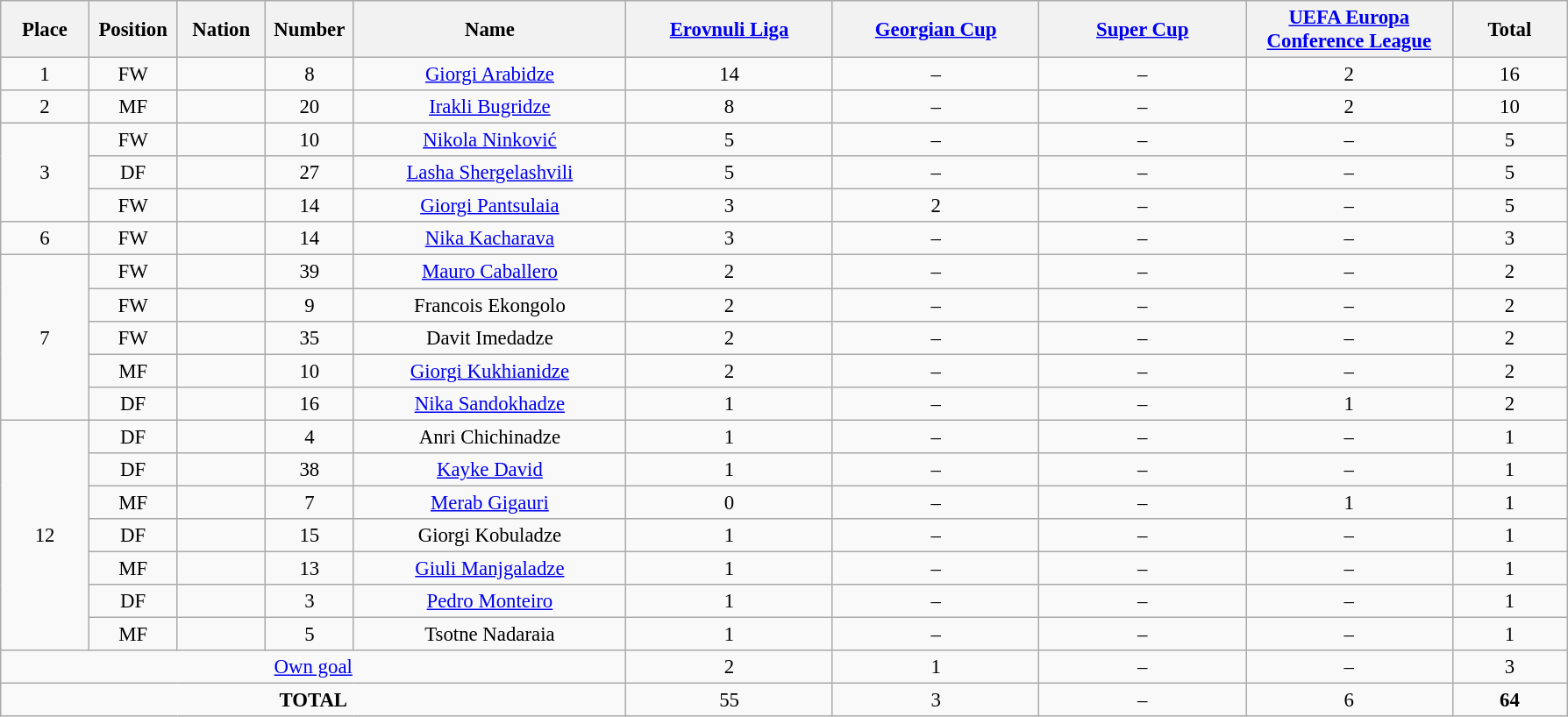<table class="wikitable" style="font-size: 95%; text-align: center;">
<tr>
<th width=60>Place</th>
<th width=60>Position</th>
<th width=60>Nation</th>
<th width=60>Number</th>
<th width=200>Name</th>
<th width=150><a href='#'>Erovnuli Liga</a></th>
<th width=150><a href='#'>Georgian Cup</a></th>
<th width=150><a href='#'>Super Cup</a></th>
<th width=150><a href='#'>UEFA Europa Conference League</a></th>
<th width=80>Total</th>
</tr>
<tr>
<td>1</td>
<td>FW</td>
<td></td>
<td>8</td>
<td><a href='#'>Giorgi Arabidze</a></td>
<td>14</td>
<td>–</td>
<td>–</td>
<td>2</td>
<td>16</td>
</tr>
<tr>
<td>2</td>
<td>MF</td>
<td></td>
<td>20</td>
<td><a href='#'>Irakli Bugridze</a></td>
<td>8</td>
<td>–</td>
<td>–</td>
<td>2</td>
<td>10</td>
</tr>
<tr>
<td rowspan="3">3</td>
<td>FW</td>
<td></td>
<td>10</td>
<td><a href='#'>Nikola Ninković</a></td>
<td>5</td>
<td>–</td>
<td>–</td>
<td>–</td>
<td>5</td>
</tr>
<tr>
<td>DF</td>
<td></td>
<td>27</td>
<td><a href='#'>Lasha Shergelashvili</a></td>
<td>5</td>
<td>–</td>
<td>–</td>
<td>–</td>
<td>5</td>
</tr>
<tr>
<td>FW</td>
<td></td>
<td>14</td>
<td><a href='#'>Giorgi Pantsulaia</a></td>
<td>3</td>
<td>2</td>
<td>–</td>
<td>–</td>
<td>5</td>
</tr>
<tr>
<td>6</td>
<td>FW</td>
<td></td>
<td>14</td>
<td><a href='#'>Nika Kacharava</a></td>
<td>3</td>
<td>–</td>
<td>–</td>
<td>–</td>
<td>3</td>
</tr>
<tr>
<td rowspan="5">7</td>
<td>FW</td>
<td></td>
<td>39</td>
<td><a href='#'>Mauro Caballero</a></td>
<td>2</td>
<td>–</td>
<td>–</td>
<td>–</td>
<td>2</td>
</tr>
<tr>
<td>FW</td>
<td></td>
<td>9</td>
<td>Francois Ekongolo</td>
<td>2</td>
<td>–</td>
<td>–</td>
<td>–</td>
<td>2</td>
</tr>
<tr>
<td>FW</td>
<td></td>
<td>35</td>
<td>Davit Imedadze</td>
<td>2</td>
<td>–</td>
<td>–</td>
<td>–</td>
<td>2</td>
</tr>
<tr>
<td>MF</td>
<td></td>
<td>10</td>
<td><a href='#'>Giorgi Kukhianidze</a></td>
<td>2</td>
<td>–</td>
<td>–</td>
<td>–</td>
<td>2</td>
</tr>
<tr>
<td>DF</td>
<td></td>
<td>16</td>
<td><a href='#'>Nika Sandokhadze</a></td>
<td>1</td>
<td>–</td>
<td>–</td>
<td>1</td>
<td>2</td>
</tr>
<tr>
<td rowspan="7">12</td>
<td>DF</td>
<td></td>
<td>4</td>
<td>Anri Chichinadze</td>
<td>1</td>
<td>–</td>
<td>–</td>
<td>–</td>
<td>1</td>
</tr>
<tr>
<td>DF</td>
<td></td>
<td>38</td>
<td><a href='#'>Kayke David</a></td>
<td>1</td>
<td>–</td>
<td>–</td>
<td>–</td>
<td>1</td>
</tr>
<tr>
<td>MF</td>
<td></td>
<td>7</td>
<td><a href='#'>Merab Gigauri</a></td>
<td>0</td>
<td>–</td>
<td>–</td>
<td>1</td>
<td>1</td>
</tr>
<tr>
<td>DF</td>
<td></td>
<td>15</td>
<td>Giorgi Kobuladze</td>
<td>1</td>
<td>–</td>
<td>–</td>
<td>–</td>
<td>1</td>
</tr>
<tr>
<td>MF</td>
<td></td>
<td>13</td>
<td><a href='#'>Giuli Manjgaladze</a></td>
<td>1</td>
<td>–</td>
<td>–</td>
<td>–</td>
<td>1</td>
</tr>
<tr>
<td>DF</td>
<td></td>
<td>3</td>
<td><a href='#'>Pedro Monteiro</a></td>
<td>1</td>
<td>–</td>
<td>–</td>
<td>–</td>
<td>1</td>
</tr>
<tr>
<td>MF</td>
<td></td>
<td>5</td>
<td>Tsotne Nadaraia</td>
<td>1</td>
<td>–</td>
<td>–</td>
<td>–</td>
<td>1</td>
</tr>
<tr>
<td colspan="5"><a href='#'>Own goal</a></td>
<td>2</td>
<td>1</td>
<td>–</td>
<td>–</td>
<td>3</td>
</tr>
<tr>
<td colspan="5"><strong>TOTAL</strong></td>
<td>55</td>
<td>3</td>
<td>–</td>
<td>6</td>
<td><strong>64</strong></td>
</tr>
</table>
